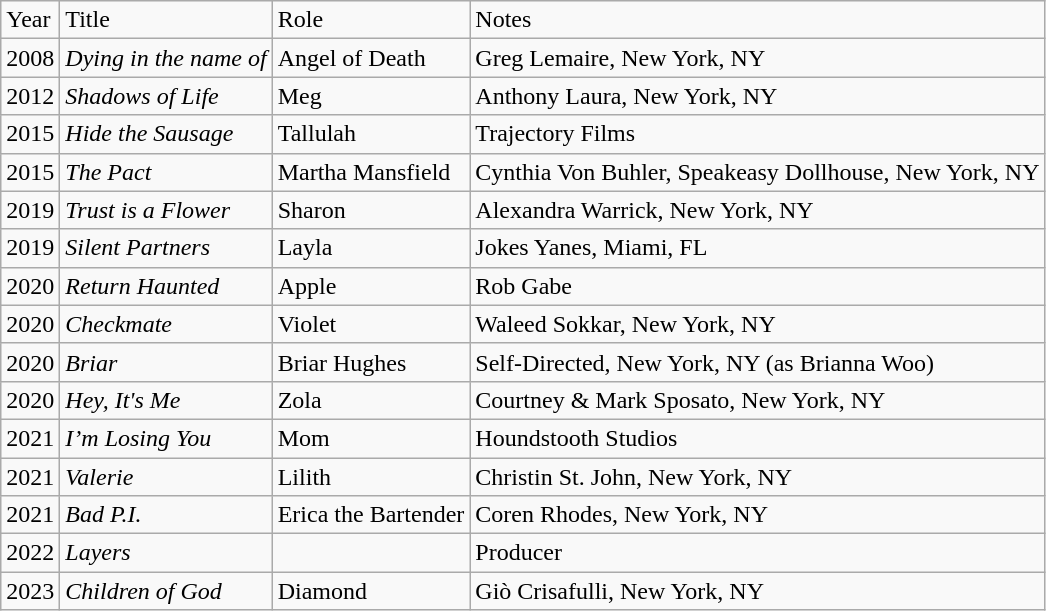<table class="wikitable">
<tr>
<td>Year</td>
<td>Title</td>
<td>Role</td>
<td>Notes</td>
</tr>
<tr>
<td>2008</td>
<td><em>Dying in the name of</em></td>
<td>Angel of Death</td>
<td>Greg Lemaire, New York, NY</td>
</tr>
<tr>
<td>2012</td>
<td><em>Shadows of Life</em></td>
<td>Meg</td>
<td>Anthony Laura, New York, NY</td>
</tr>
<tr>
<td>2015</td>
<td><em>Hide the Sausage</em></td>
<td>Tallulah</td>
<td>Trajectory Films</td>
</tr>
<tr>
<td>2015</td>
<td><em>The Pact</em></td>
<td>Martha Mansfield</td>
<td>Cynthia Von Buhler, Speakeasy Dollhouse, New York, NY</td>
</tr>
<tr>
<td>2019</td>
<td><em>Trust is a Flower</em></td>
<td>Sharon</td>
<td>Alexandra Warrick, New York, NY</td>
</tr>
<tr>
<td>2019</td>
<td><em>Silent Partners</em></td>
<td>Layla</td>
<td>Jokes Yanes, Miami, FL</td>
</tr>
<tr>
<td>2020</td>
<td><em>Return Haunted</em></td>
<td>Apple</td>
<td>Rob Gabe</td>
</tr>
<tr>
<td>2020</td>
<td><em>Checkmate</em></td>
<td>Violet</td>
<td>Waleed Sokkar, New York, NY</td>
</tr>
<tr>
<td>2020</td>
<td><em>Briar</em></td>
<td>Briar Hughes</td>
<td>Self-Directed, New York, NY (as Brianna Woo)</td>
</tr>
<tr>
<td>2020</td>
<td><em>Hey, It's Me</em></td>
<td>Zola</td>
<td>Courtney & Mark Sposato, New York, NY</td>
</tr>
<tr>
<td>2021</td>
<td><em>I’m Losing You</em></td>
<td>Mom</td>
<td>Houndstooth Studios</td>
</tr>
<tr>
<td>2021</td>
<td><em>Valerie</em></td>
<td>Lilith</td>
<td>Christin St. John, New York, NY</td>
</tr>
<tr>
<td>2021</td>
<td><em>Bad P.I.</em></td>
<td>Erica the Bartender</td>
<td>Coren Rhodes, New York, NY</td>
</tr>
<tr>
<td>2022</td>
<td><em>Layers</em></td>
<td></td>
<td>Producer</td>
</tr>
<tr>
<td>2023</td>
<td><em>Children of God</em></td>
<td>Diamond</td>
<td>Giò Crisafulli, New York, NY</td>
</tr>
</table>
